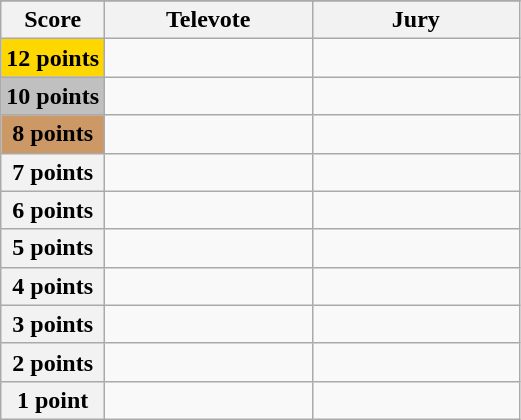<table class="wikitable">
<tr>
</tr>
<tr>
<th scope="col" width="20%">Score</th>
<th scope="col" width="40%">Televote</th>
<th scope="col" width="40%">Jury</th>
</tr>
<tr>
<th scope="row" style="background:gold">12 points</th>
<td></td>
<td></td>
</tr>
<tr>
<th scope="row" style="background:silver">10 points</th>
<td></td>
<td></td>
</tr>
<tr>
<th scope="row" style="background:#CC9966">8 points</th>
<td></td>
<td></td>
</tr>
<tr>
<th scope="row">7 points</th>
<td></td>
<td></td>
</tr>
<tr>
<th scope="row">6 points</th>
<td></td>
<td></td>
</tr>
<tr>
<th scope="row">5 points</th>
<td></td>
<td></td>
</tr>
<tr>
<th scope="row">4 points</th>
<td></td>
<td></td>
</tr>
<tr>
<th scope="row">3 points</th>
<td></td>
<td></td>
</tr>
<tr>
<th scope="row">2 points</th>
<td></td>
<td></td>
</tr>
<tr>
<th scope="row">1 point</th>
<td></td>
<td></td>
</tr>
</table>
